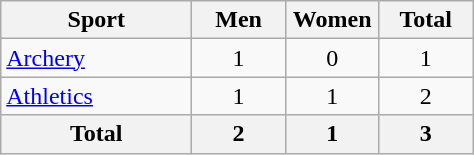<table class="wikitable sortable" style="text-align:center;">
<tr>
<th width=120>Sport</th>
<th width=55>Men</th>
<th width=55>Women</th>
<th width=55>Total</th>
</tr>
<tr>
<td align=left><a href='#'>Archery</a></td>
<td>1</td>
<td>0</td>
<td>1</td>
</tr>
<tr>
<td align=left><a href='#'>Athletics</a></td>
<td>1</td>
<td>1</td>
<td>2</td>
</tr>
<tr>
<th>Total</th>
<th>2</th>
<th>1</th>
<th>3</th>
</tr>
</table>
